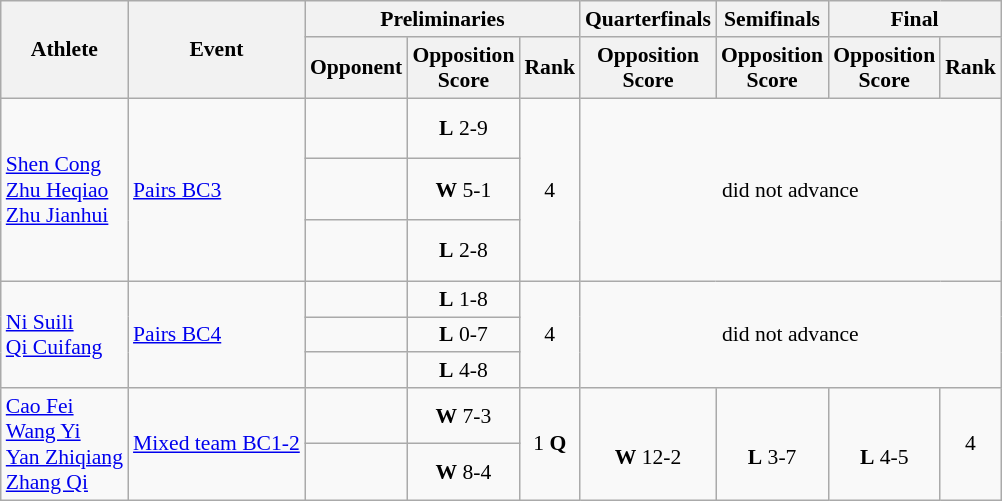<table class=wikitable style="font-size:90%">
<tr>
<th rowspan="2">Athlete</th>
<th rowspan="2">Event</th>
<th colspan="3">Preliminaries</th>
<th>Quarterfinals</th>
<th>Semifinals</th>
<th colspan="2">Final</th>
</tr>
<tr>
<th>Opponent</th>
<th>Opposition<br>Score</th>
<th>Rank</th>
<th>Opposition<br>Score</th>
<th>Opposition<br>Score</th>
<th>Opposition<br>Score</th>
<th>Rank</th>
</tr>
<tr>
<td rowspan="3"><a href='#'>Shen Cong</a><br> <a href='#'>Zhu Heqiao</a><br> <a href='#'>Zhu Jianhui</a></td>
<td rowspan="3"><a href='#'>Pairs BC3</a></td>
<td align="left"><br> <br> </td>
<td align="center"><strong>L</strong> 2-9</td>
<td align="center" rowspan="3">4</td>
<td align="center" rowspan="3" colspan="4">did not advance</td>
</tr>
<tr>
<td align="left"><br> <br> </td>
<td align="center"><strong>W</strong> 5-1</td>
</tr>
<tr>
<td align="left"><br> <br> </td>
<td align="center"><strong>L</strong> 2-8</td>
</tr>
<tr>
<td rowspan="3"><a href='#'>Ni Suili</a><br> <a href='#'>Qi Cuifang</a></td>
<td rowspan="3"><a href='#'>Pairs BC4</a></td>
<td align="left"><br> </td>
<td align="center"><strong>L</strong> 1-8</td>
<td align="center" rowspan="3">4</td>
<td align="center" rowspan="3" colspan="4">did not advance</td>
</tr>
<tr>
<td align="left"><br> </td>
<td align="center"><strong>L</strong> 0-7</td>
</tr>
<tr>
<td align="left"><br> </td>
<td align="center"><strong>L</strong> 4-8</td>
</tr>
<tr>
<td rowspan="2"><a href='#'>Cao Fei</a><br> <a href='#'>Wang Yi</a><br> <a href='#'>Yan Zhiqiang</a><br> <a href='#'>Zhang Qi</a></td>
<td rowspan="2"><a href='#'>Mixed team BC1-2</a></td>
<td align="left"></td>
<td align="center"><strong>W</strong> 7-3</td>
<td align="center" rowspan="2">1 <strong>Q</strong></td>
<td align="center" rowspan="2"><br><strong>W</strong> 12-2</td>
<td align="center" rowspan="2"><br><strong>L</strong> 3-7</td>
<td align="center" rowspan="2"><br><strong>L</strong> 4-5</td>
<td align="center" rowspan="2">4</td>
</tr>
<tr>
<td align="left"></td>
<td align="center"><strong>W</strong> 8-4</td>
</tr>
</table>
